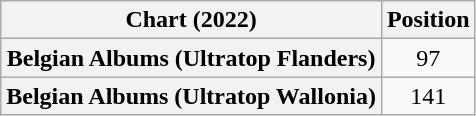<table class="wikitable sortable plainrowheaders" style="text-align:center">
<tr>
<th scope="column">Chart (2022)</th>
<th scope="column">Position</th>
</tr>
<tr>
<th scope="row">Belgian Albums (Ultratop Flanders)</th>
<td>97</td>
</tr>
<tr>
<th scope="row">Belgian Albums (Ultratop Wallonia)</th>
<td>141</td>
</tr>
</table>
